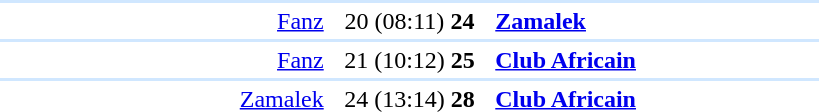<table style="text-align:center" width=550>
<tr>
<th width=30%></th>
<th width=15%></th>
<th width=30%></th>
</tr>
<tr align="left" bgcolor=#D0E7FF>
<td colspan=4></td>
</tr>
<tr>
<td align="right"><a href='#'>Fanz</a> </td>
<td>20 (08:11) <strong>24</strong></td>
<td align=left> <strong><a href='#'>Zamalek</a></strong></td>
</tr>
<tr align="left" bgcolor=#D0E7FF>
<td colspan=4></td>
</tr>
<tr>
<td align="right"><a href='#'>Fanz</a> </td>
<td>21 (10:12) <strong>25</strong></td>
<td align=left> <strong><a href='#'>Club Africain</a></strong></td>
</tr>
<tr align="left" bgcolor=#D0E7FF>
<td colspan=4></td>
</tr>
<tr>
<td align="right"><a href='#'>Zamalek</a> </td>
<td>24 (13:14) <strong>28</strong></td>
<td align=left> <strong><a href='#'>Club Africain</a></strong></td>
</tr>
</table>
